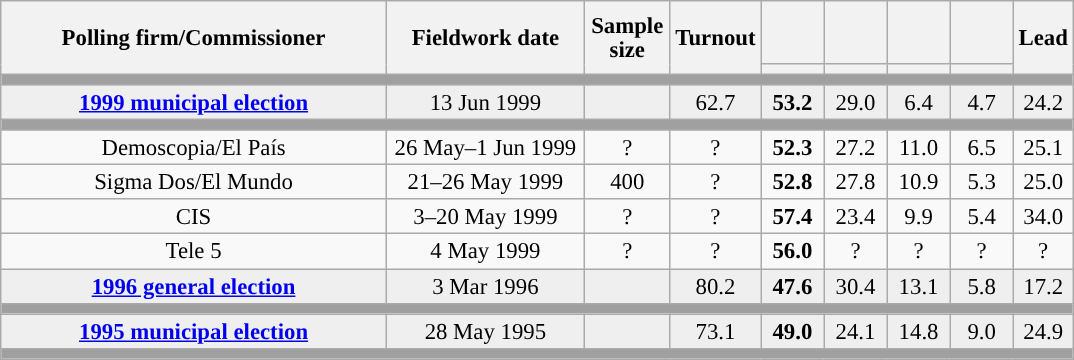<table class="wikitable collapsible collapsed" style="text-align:center; font-size:95%; line-height:16px;">
<tr style="height:42px;">
<th style="width:250px;" rowspan="2">Polling firm/Commissioner</th>
<th style="width:125px;" rowspan="2">Fieldwork date</th>
<th style="width:50px;" rowspan="2">Sample size</th>
<th style="width:45px;" rowspan="2">Turnout</th>
<th style="width:35px;"></th>
<th style="width:35px;"></th>
<th style="width:35px;"></th>
<th style="width:35px;"></th>
<th style="width:30px;" rowspan="2">Lead</th>
</tr>
<tr>
<th style="color:inherit;background:"></th>
<th style="color:inherit;background:"></th>
<th style="color:inherit;background:"></th>
<th style="color:inherit;background:"></th>
</tr>
<tr>
<td colspan="9" style="background:#A0A0A0"></td>
</tr>
<tr style="background:#EFEFEF;">
<td><strong><a href='#'>1999 municipal election</a></strong></td>
<td>13 Jun 1999</td>
<td></td>
<td>62.7</td>
<td><strong>53.2</strong><br></td>
<td>29.0<br></td>
<td>6.4<br></td>
<td>4.7<br></td>
<td style="background:">24.2</td>
</tr>
<tr>
<td colspan="9" style="background:#A0A0A0"></td>
</tr>
<tr>
<td>Demoscopia/El País</td>
<td>26 May–1 Jun 1999</td>
<td>?</td>
<td>?</td>
<td><strong>52.3</strong><br></td>
<td>27.2<br></td>
<td>11.0<br></td>
<td>6.5<br></td>
<td style="background:">25.1</td>
</tr>
<tr>
<td>Sigma Dos/El Mundo</td>
<td>21–26 May 1999</td>
<td>400</td>
<td>?</td>
<td><strong>52.8</strong><br></td>
<td>27.8<br></td>
<td>10.9<br></td>
<td>5.3<br></td>
<td style="background:">25.0</td>
</tr>
<tr>
<td>CIS</td>
<td>3–20 May 1999</td>
<td>?</td>
<td>?</td>
<td><strong>57.4</strong><br></td>
<td>23.4<br></td>
<td>9.9<br></td>
<td>5.4<br></td>
<td style="background:">34.0</td>
</tr>
<tr>
<td>Tele 5</td>
<td>4 May 1999</td>
<td>?</td>
<td>?</td>
<td><strong>56.0</strong><br></td>
<td>?<br></td>
<td>?<br></td>
<td>?<br></td>
<td style="background:">?</td>
</tr>
<tr style="background:#EFEFEF;">
<td><strong><a href='#'>1996 general election</a></strong></td>
<td>3 Mar 1996</td>
<td></td>
<td>80.2</td>
<td><strong>47.6</strong><br></td>
<td>30.4<br></td>
<td>13.1<br></td>
<td>5.8<br></td>
<td style="background:">17.2</td>
</tr>
<tr>
<td colspan="9" style="background:#A0A0A0"></td>
</tr>
<tr style="background:#EFEFEF;">
<td><strong><a href='#'>1995 municipal election</a></strong></td>
<td>28 May 1995</td>
<td></td>
<td>73.1</td>
<td><strong>49.0</strong><br></td>
<td>24.1<br></td>
<td>14.8<br></td>
<td>9.0<br></td>
<td style="background:">24.9</td>
</tr>
<tr>
<td colspan="9" style="background:#A0A0A0"></td>
</tr>
</table>
